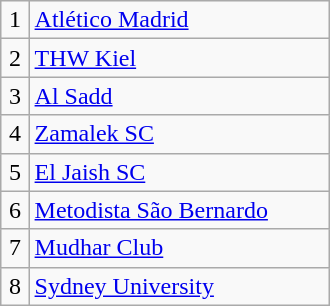<table class="wikitable" width="220px">
<tr>
<td align=center>1</td>
<td> <a href='#'>Atlético Madrid</a></td>
</tr>
<tr>
<td align=center>2</td>
<td> <a href='#'>THW Kiel</a></td>
</tr>
<tr>
<td align=center>3</td>
<td> <a href='#'>Al Sadd</a></td>
</tr>
<tr>
<td align=center>4</td>
<td> <a href='#'>Zamalek SC</a></td>
</tr>
<tr>
<td align=center>5</td>
<td> <a href='#'>El Jaish SC</a></td>
</tr>
<tr>
<td align=center>6</td>
<td> <a href='#'>Metodista São Bernardo</a></td>
</tr>
<tr>
<td align=center>7</td>
<td> <a href='#'>Mudhar Club</a></td>
</tr>
<tr>
<td align=center>8</td>
<td> <a href='#'>Sydney University</a></td>
</tr>
</table>
